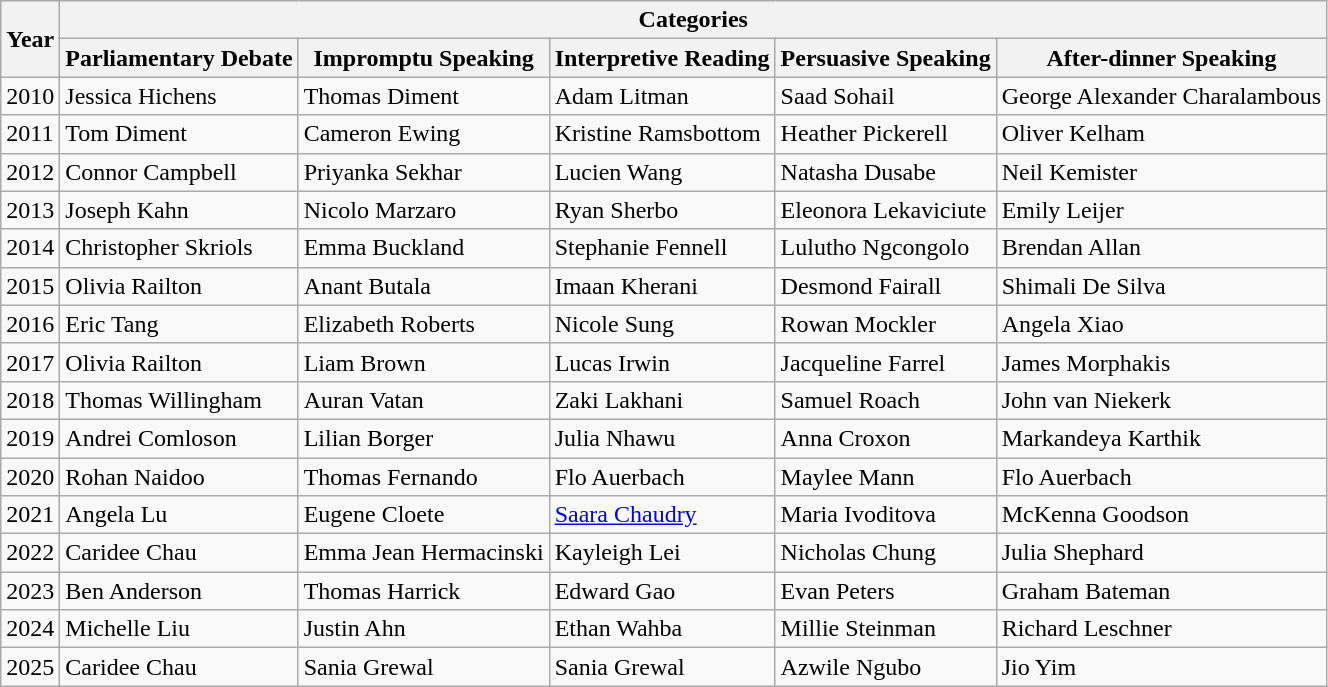<table class="wikitable">
<tr>
<th rowspan="2">Year</th>
<th colspan="5">Categories</th>
</tr>
<tr>
<th>Parliamentary Debate</th>
<th>Impromptu Speaking</th>
<th>Interpretive Reading</th>
<th>Persuasive Speaking</th>
<th>After-dinner Speaking</th>
</tr>
<tr>
<td>2010</td>
<td> Jessica Hichens</td>
<td> Thomas Diment</td>
<td> Adam Litman</td>
<td> Saad Sohail</td>
<td> George Alexander Charalambous</td>
</tr>
<tr>
<td>2011</td>
<td> Tom Diment</td>
<td> Cameron Ewing</td>
<td> Kristine Ramsbottom</td>
<td> Heather Pickerell</td>
<td> Oliver Kelham</td>
</tr>
<tr>
<td>2012</td>
<td> Connor Campbell</td>
<td> Priyanka Sekhar</td>
<td> Lucien Wang</td>
<td> Natasha Dusabe</td>
<td> Neil Kemister</td>
</tr>
<tr>
<td>2013</td>
<td> Joseph Kahn</td>
<td> Nicolo Marzaro</td>
<td> Ryan Sherbo</td>
<td> Eleonora Lekaviciute</td>
<td> Emily Leijer</td>
</tr>
<tr>
<td>2014</td>
<td> Christopher Skriols</td>
<td> Emma Buckland</td>
<td> Stephanie Fennell</td>
<td> Lulutho Ngcongolo</td>
<td> Brendan Allan</td>
</tr>
<tr>
<td>2015</td>
<td> Olivia Railton</td>
<td> Anant Butala</td>
<td> Imaan Kherani</td>
<td> Desmond Fairall</td>
<td> Shimali De Silva</td>
</tr>
<tr>
<td>2016</td>
<td> Eric Tang</td>
<td> Elizabeth Roberts</td>
<td> Nicole Sung</td>
<td> Rowan Mockler</td>
<td> Angela Xiao</td>
</tr>
<tr>
<td>2017</td>
<td> Olivia Railton</td>
<td> Liam Brown</td>
<td> Lucas Irwin</td>
<td> Jacqueline Farrel</td>
<td> James Morphakis</td>
</tr>
<tr>
<td>2018</td>
<td> Thomas Willingham</td>
<td> Auran Vatan</td>
<td> Zaki Lakhani</td>
<td> Samuel Roach</td>
<td> John van Niekerk</td>
</tr>
<tr>
<td>2019</td>
<td> Andrei Comloson</td>
<td> Lilian Borger</td>
<td> Julia Nhawu</td>
<td> Anna Croxon</td>
<td> Markandeya Karthik</td>
</tr>
<tr>
<td>2020</td>
<td> Rohan Naidoo</td>
<td> Thomas Fernando</td>
<td> Flo Auerbach</td>
<td> Maylee Mann</td>
<td> Flo Auerbach</td>
</tr>
<tr>
<td>2021</td>
<td> Angela Lu</td>
<td> Eugene Cloete</td>
<td> <a href='#'>Saara Chaudry</a></td>
<td> Maria Ivoditova</td>
<td> McKenna Goodson</td>
</tr>
<tr>
<td>2022</td>
<td> Caridee Chau</td>
<td> Emma Jean Hermacinski</td>
<td> Kayleigh Lei</td>
<td> Nicholas Chung</td>
<td> Julia Shephard</td>
</tr>
<tr>
<td>2023</td>
<td> Ben Anderson</td>
<td> Thomas Harrick</td>
<td> Edward Gao</td>
<td> Evan Peters</td>
<td> Graham Bateman</td>
</tr>
<tr>
<td>2024</td>
<td> Michelle Liu</td>
<td> Justin Ahn</td>
<td> Ethan Wahba</td>
<td> Millie Steinman</td>
<td> Richard Leschner</td>
</tr>
<tr>
<td>2025</td>
<td> Caridee Chau</td>
<td> Sania Grewal</td>
<td> Sania Grewal</td>
<td> Azwile Ngubo</td>
<td> Jio Yim</td>
</tr>
</table>
